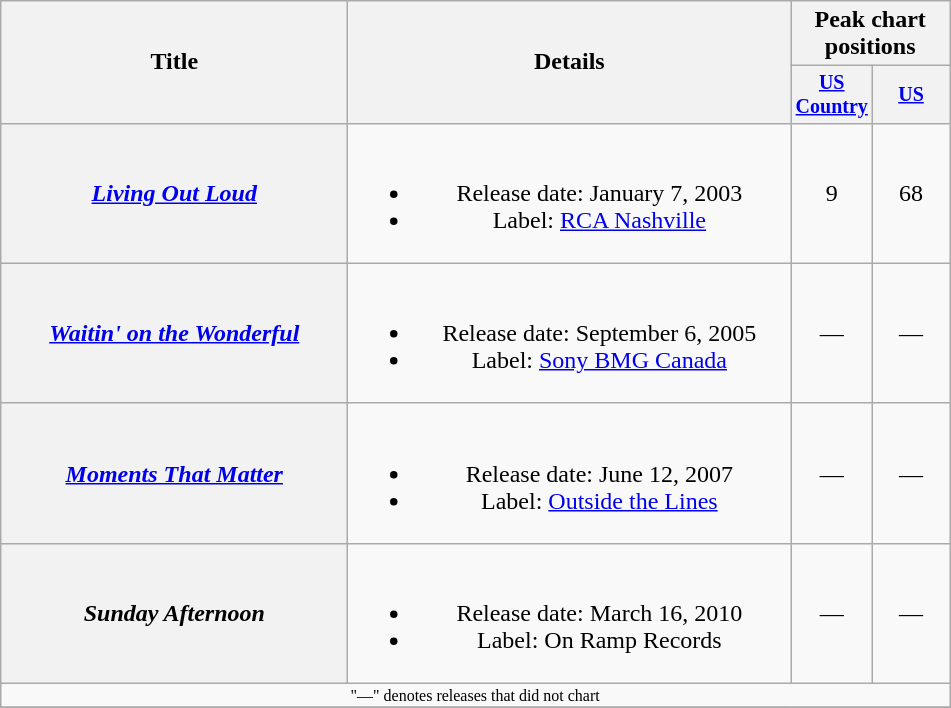<table class="wikitable plainrowheaders" style="text-align:center;">
<tr>
<th rowspan="2" style="width:14em;">Title</th>
<th rowspan="2" style="width:18em;">Details</th>
<th colspan="2">Peak chart<br>positions</th>
</tr>
<tr style="font-size:smaller;">
<th width="45"><a href='#'>US Country</a><br></th>
<th width="45"><a href='#'>US</a><br></th>
</tr>
<tr>
<th scope="row"><em><a href='#'>Living Out Loud</a></em></th>
<td><br><ul><li>Release date: January 7, 2003</li><li>Label: <a href='#'>RCA Nashville</a></li></ul></td>
<td>9</td>
<td>68</td>
</tr>
<tr>
<th scope="row"><em><a href='#'>Waitin' on the Wonderful</a></em></th>
<td><br><ul><li>Release date: September 6, 2005</li><li>Label: <a href='#'>Sony BMG Canada</a></li></ul></td>
<td>—</td>
<td>—</td>
</tr>
<tr>
<th scope="row"><em><a href='#'>Moments That Matter</a></em></th>
<td><br><ul><li>Release date: June 12, 2007</li><li>Label: <a href='#'>Outside the Lines</a></li></ul></td>
<td>—</td>
<td>—</td>
</tr>
<tr>
<th scope="row"><em>Sunday Afternoon</em></th>
<td><br><ul><li>Release date: March 16, 2010</li><li>Label: On Ramp Records</li></ul></td>
<td>—</td>
<td>—</td>
</tr>
<tr>
<td colspan="4" style="font-size:8pt">"—" denotes releases that did not chart</td>
</tr>
<tr>
</tr>
</table>
